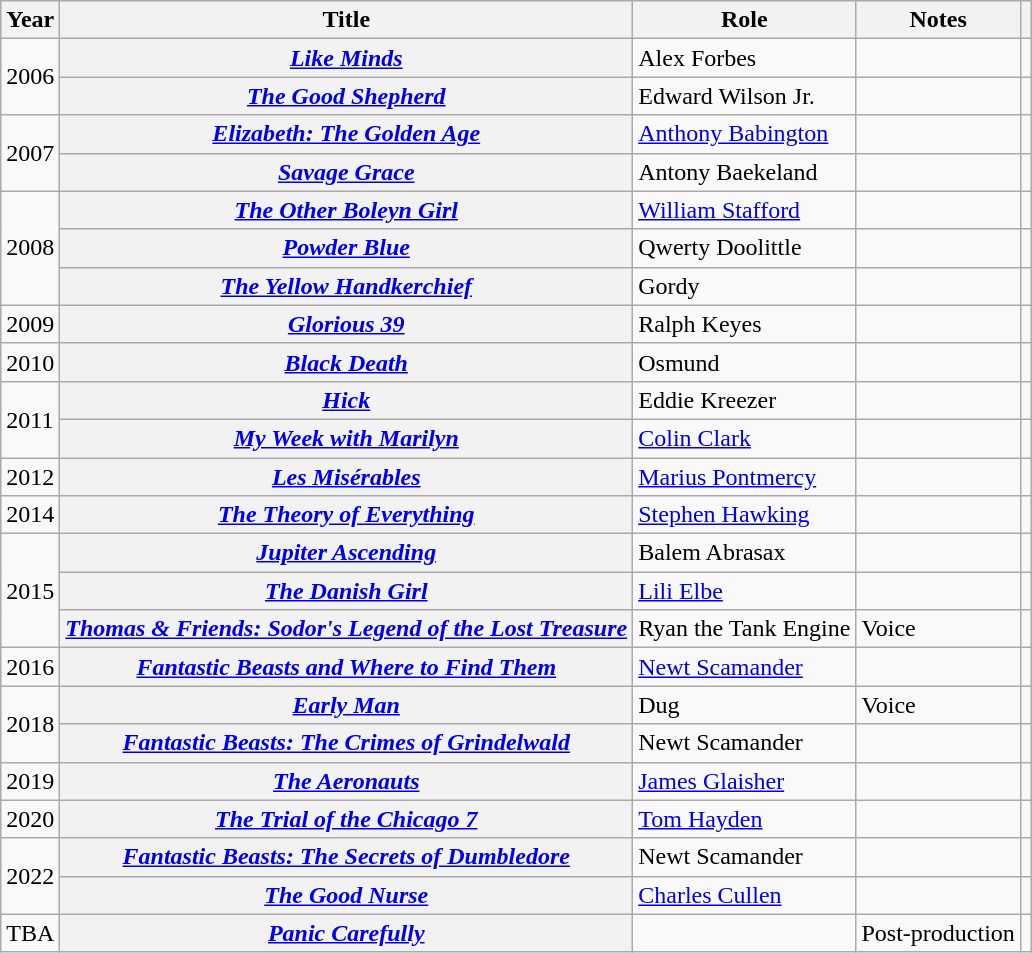<table class="wikitable sortable plainrowheaders">
<tr>
<th scope="col">Year</th>
<th scope="col">Title</th>
<th scope="col">Role</th>
<th scope="col" class="unsortable">Notes</th>
<th scope="col" class="unsortable"></th>
</tr>
<tr>
<td rowspan="2">2006</td>
<th scope="row"><em><a href='#'>Like Minds</a></em></th>
<td>Alex Forbes</td>
<td></td>
<td style="text-align:center;"></td>
</tr>
<tr>
<th scope="row" data-sort-value="Good Shepherd, The"><em><a href='#'>The Good Shepherd</a></em></th>
<td>Edward Wilson Jr.</td>
<td></td>
<td style="text-align:center;"></td>
</tr>
<tr>
<td rowspan="2">2007</td>
<th scope="row"><em><a href='#'>Elizabeth: The Golden Age</a></em></th>
<td><a href='#'>Anthony Babington</a></td>
<td></td>
<td style="text-align:center;"></td>
</tr>
<tr>
<th scope="row"><em><a href='#'>Savage Grace</a></em></th>
<td>Antony Baekeland</td>
<td></td>
<td style="text-align:center;"></td>
</tr>
<tr>
<td rowspan="3">2008</td>
<th scope="row" data-sort-value="Other Boleyn Girl, The"><em><a href='#'>The Other Boleyn Girl</a></em></th>
<td><a href='#'>William Stafford</a></td>
<td></td>
<td style="text-align:center;"></td>
</tr>
<tr>
<th scope="row"><em><a href='#'>Powder Blue</a></em></th>
<td>Qwerty Doolittle</td>
<td></td>
<td style="text-align:center;"></td>
</tr>
<tr>
<th scope="row" data-sort-value="Yellow Handkerchief, The"><em><a href='#'>The Yellow Handkerchief</a></em></th>
<td>Gordy</td>
<td></td>
<td style="text-align:center;"></td>
</tr>
<tr>
<td>2009</td>
<th scope="row"><em><a href='#'>Glorious 39</a></em></th>
<td>Ralph Keyes</td>
<td></td>
<td style="text-align:center;"></td>
</tr>
<tr>
<td>2010</td>
<th scope="row"><em><a href='#'>Black Death</a></em></th>
<td>Osmund</td>
<td></td>
<td style="text-align:center;"></td>
</tr>
<tr>
<td rowspan=2>2011</td>
<th scope="row"><em><a href='#'>Hick</a></em></th>
<td>Eddie Kreezer</td>
<td></td>
<td style="text-align:center;"></td>
</tr>
<tr>
<th scope="row"><em><a href='#'>My Week with Marilyn</a></em></th>
<td><a href='#'>Colin Clark</a></td>
<td></td>
<td style="text-align:center;"></td>
</tr>
<tr>
<td>2012</td>
<th scope="row" data-sort-value="Misérables, Les"><em><a href='#'>Les Misérables</a></em></th>
<td><a href='#'>Marius Pontmercy</a></td>
<td></td>
<td style="text-align:center;"></td>
</tr>
<tr>
<td>2014</td>
<th scope="row" data-sort-value="Theory of Everything, The"><em><a href='#'>The Theory of Everything</a></em></th>
<td><a href='#'>Stephen Hawking</a></td>
<td></td>
<td style="text-align:center;"></td>
</tr>
<tr>
<td rowspan="3">2015</td>
<th scope="row"><em><a href='#'>Jupiter Ascending</a></em></th>
<td>Balem Abrasax</td>
<td></td>
<td style="text-align:center;"></td>
</tr>
<tr>
<th scope="row" data-sort-value="Danish Girl, The"><em><a href='#'>The Danish Girl</a></em></th>
<td><a href='#'>Lili Elbe</a></td>
<td></td>
<td style="text-align:center;"></td>
</tr>
<tr>
<th scope="row"><em><a href='#'>Thomas & Friends: Sodor's Legend of the Lost Treasure</a></em></th>
<td>Ryan the Tank Engine</td>
<td>Voice</td>
<td style="text-align:center;"></td>
</tr>
<tr>
<td>2016</td>
<th scope="row"><em><a href='#'>Fantastic Beasts and Where to Find Them</a></em></th>
<td><a href='#'>Newt Scamander</a></td>
<td></td>
<td style="text-align:center;"></td>
</tr>
<tr>
<td rowspan=2>2018</td>
<th scope="row"><em><a href='#'>Early Man</a></em></th>
<td>Dug</td>
<td>Voice</td>
<td style="text-align:center;"></td>
</tr>
<tr>
<th scope="row"><em><a href='#'>Fantastic Beasts: The Crimes of Grindelwald</a></em></th>
<td>Newt Scamander</td>
<td></td>
<td style="text-align:center;"></td>
</tr>
<tr>
<td>2019</td>
<th scope=row data-sort-value="Aeronauts, The"><em><a href='#'>The Aeronauts</a></em></th>
<td><a href='#'>James Glaisher</a></td>
<td></td>
<td style="text-align:center;"></td>
</tr>
<tr>
<td>2020</td>
<th scope="row"><em><a href='#'>The Trial of the Chicago 7</a></em></th>
<td><a href='#'>Tom Hayden</a></td>
<td></td>
<td style="text-align:center;"></td>
</tr>
<tr>
<td rowspan="2">2022</td>
<th scope="row"><em><a href='#'>Fantastic Beasts: The Secrets of Dumbledore</a></em></th>
<td>Newt Scamander</td>
<td></td>
<td style="text-align:center;"></td>
</tr>
<tr>
<th scope="row"><em><a href='#'>The Good Nurse</a></em></th>
<td><a href='#'>Charles Cullen</a></td>
<td></td>
<td style="text-align:center;"></td>
</tr>
<tr>
<td>TBA</td>
<th scope="row"><em><a href='#'>Panic Carefully</a></em></th>
<td></td>
<td>Post-production</td>
<td style="text-align:center;"></td>
</tr>
</table>
